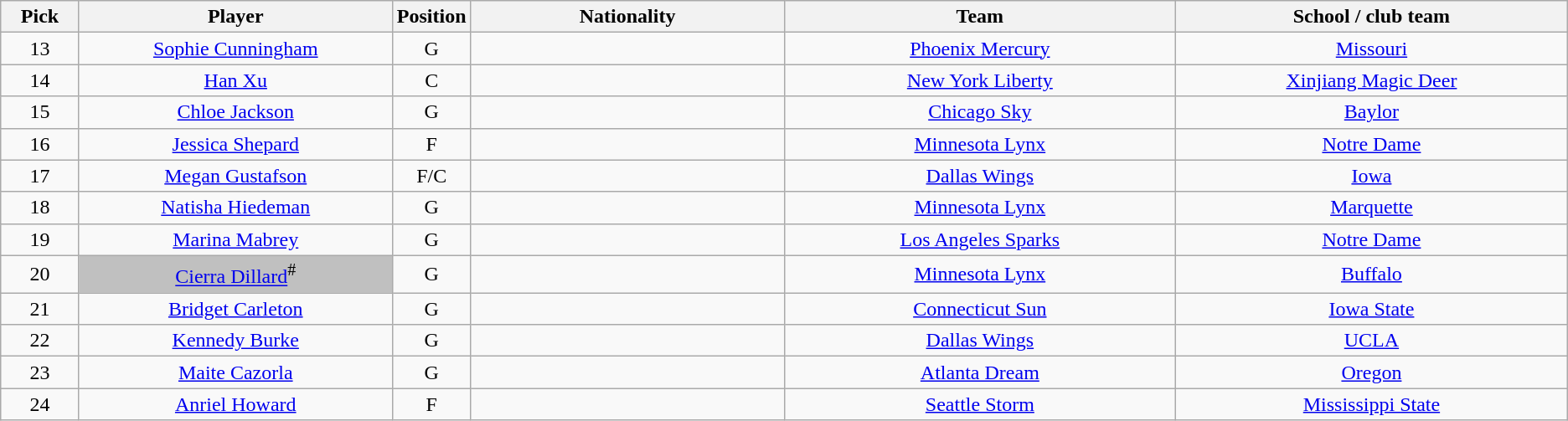<table class="wikitable sortable" style="text-align: center;">
<tr>
<th style="width:5%;">Pick</th>
<th style="width:20%;">Player</th>
<th style="width:5%;">Position</th>
<th style="width:20%;">Nationality</th>
<th style="width:25%;">Team</th>
<th style="width:25%;">School / club team</th>
</tr>
<tr>
<td>13</td>
<td><a href='#'>Sophie Cunningham</a></td>
<td>G</td>
<td></td>
<td><a href='#'>Phoenix Mercury</a> </td>
<td><a href='#'>Missouri</a></td>
</tr>
<tr>
<td>14</td>
<td><a href='#'>Han Xu</a></td>
<td>C</td>
<td></td>
<td><a href='#'>New York Liberty</a></td>
<td><a href='#'>Xinjiang Magic Deer</a> </td>
</tr>
<tr>
<td>15</td>
<td><a href='#'>Chloe Jackson</a></td>
<td>G</td>
<td></td>
<td><a href='#'>Chicago Sky</a></td>
<td><a href='#'>Baylor</a></td>
</tr>
<tr>
<td>16</td>
<td><a href='#'>Jessica Shepard</a></td>
<td>F</td>
<td></td>
<td><a href='#'>Minnesota Lynx</a> </td>
<td><a href='#'>Notre Dame</a></td>
</tr>
<tr>
<td>17</td>
<td><a href='#'>Megan Gustafson</a></td>
<td>F/C</td>
<td></td>
<td><a href='#'>Dallas Wings</a></td>
<td><a href='#'>Iowa</a></td>
</tr>
<tr>
<td>18</td>
<td><a href='#'>Natisha Hiedeman</a></td>
<td>G</td>
<td></td>
<td><a href='#'>Minnesota Lynx</a></td>
<td><a href='#'>Marquette</a></td>
</tr>
<tr>
<td>19</td>
<td><a href='#'>Marina Mabrey</a></td>
<td>G</td>
<td></td>
<td><a href='#'>Los Angeles Sparks</a></td>
<td><a href='#'>Notre Dame</a></td>
</tr>
<tr>
<td>20</td>
<td bgcolor="#C0C0C0"><a href='#'>Cierra Dillard</a><sup>#</sup></td>
<td>G</td>
<td></td>
<td><a href='#'>Minnesota Lynx</a> </td>
<td><a href='#'>Buffalo</a></td>
</tr>
<tr>
<td>21</td>
<td><a href='#'>Bridget Carleton</a></td>
<td>G</td>
<td></td>
<td><a href='#'>Connecticut Sun</a> </td>
<td><a href='#'>Iowa State</a></td>
</tr>
<tr>
<td>22</td>
<td><a href='#'>Kennedy Burke</a></td>
<td>G</td>
<td></td>
<td><a href='#'>Dallas Wings</a> </td>
<td><a href='#'>UCLA</a></td>
</tr>
<tr>
<td>23</td>
<td><a href='#'>Maite Cazorla</a></td>
<td>G</td>
<td></td>
<td><a href='#'>Atlanta Dream</a></td>
<td><a href='#'>Oregon</a></td>
</tr>
<tr>
<td>24</td>
<td><a href='#'>Anriel Howard</a></td>
<td>F</td>
<td></td>
<td><a href='#'>Seattle Storm</a></td>
<td><a href='#'>Mississippi State</a></td>
</tr>
</table>
